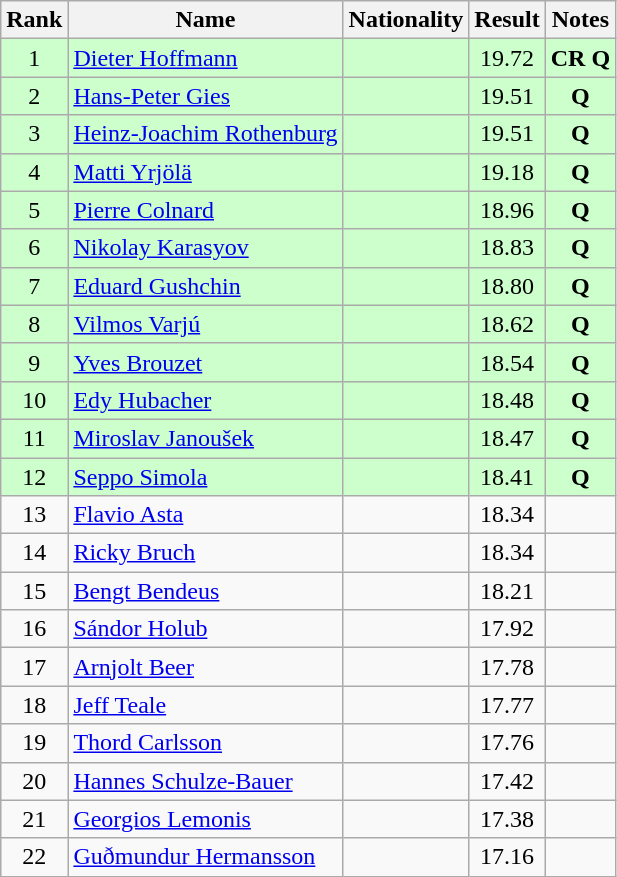<table class="wikitable sortable" style="text-align:center">
<tr>
<th>Rank</th>
<th>Name</th>
<th>Nationality</th>
<th>Result</th>
<th>Notes</th>
</tr>
<tr bgcolor=ccffcc>
<td>1</td>
<td align=left><a href='#'>Dieter Hoffmann</a></td>
<td align=left></td>
<td>19.72</td>
<td><strong>CR Q</strong></td>
</tr>
<tr bgcolor=ccffcc>
<td>2</td>
<td align=left><a href='#'>Hans-Peter Gies</a></td>
<td align=left></td>
<td>19.51</td>
<td><strong>Q</strong></td>
</tr>
<tr bgcolor=ccffcc>
<td>3</td>
<td align=left><a href='#'>Heinz-Joachim Rothenburg</a></td>
<td align=left></td>
<td>19.51</td>
<td><strong>Q</strong></td>
</tr>
<tr bgcolor=ccffcc>
<td>4</td>
<td align=left><a href='#'>Matti Yrjölä</a></td>
<td align=left></td>
<td>19.18</td>
<td><strong>Q</strong></td>
</tr>
<tr bgcolor=ccffcc>
<td>5</td>
<td align=left><a href='#'>Pierre Colnard</a></td>
<td align=left></td>
<td>18.96</td>
<td><strong>Q</strong></td>
</tr>
<tr bgcolor=ccffcc>
<td>6</td>
<td align=left><a href='#'>Nikolay Karasyov</a></td>
<td align=left></td>
<td>18.83</td>
<td><strong>Q</strong></td>
</tr>
<tr bgcolor=ccffcc>
<td>7</td>
<td align=left><a href='#'>Eduard Gushchin</a></td>
<td align=left></td>
<td>18.80</td>
<td><strong>Q</strong></td>
</tr>
<tr bgcolor=ccffcc>
<td>8</td>
<td align=left><a href='#'>Vilmos Varjú</a></td>
<td align=left></td>
<td>18.62</td>
<td><strong>Q</strong></td>
</tr>
<tr bgcolor=ccffcc>
<td>9</td>
<td align=left><a href='#'>Yves Brouzet</a></td>
<td align=left></td>
<td>18.54</td>
<td><strong>Q</strong></td>
</tr>
<tr bgcolor=ccffcc>
<td>10</td>
<td align=left><a href='#'>Edy Hubacher</a></td>
<td align=left></td>
<td>18.48</td>
<td><strong>Q</strong></td>
</tr>
<tr bgcolor=ccffcc>
<td>11</td>
<td align=left><a href='#'>Miroslav Janoušek</a></td>
<td align=left></td>
<td>18.47</td>
<td><strong>Q</strong></td>
</tr>
<tr bgcolor=ccffcc>
<td>12</td>
<td align=left><a href='#'>Seppo Simola</a></td>
<td align=left></td>
<td>18.41</td>
<td><strong>Q</strong></td>
</tr>
<tr>
<td>13</td>
<td align=left><a href='#'>Flavio Asta</a></td>
<td align=left></td>
<td>18.34</td>
<td></td>
</tr>
<tr>
<td>14</td>
<td align=left><a href='#'>Ricky Bruch</a></td>
<td align=left></td>
<td>18.34</td>
<td></td>
</tr>
<tr>
<td>15</td>
<td align=left><a href='#'>Bengt Bendeus</a></td>
<td align=left></td>
<td>18.21</td>
<td></td>
</tr>
<tr>
<td>16</td>
<td align=left><a href='#'>Sándor Holub</a></td>
<td align=left></td>
<td>17.92</td>
<td></td>
</tr>
<tr>
<td>17</td>
<td align=left><a href='#'>Arnjolt Beer</a></td>
<td align=left></td>
<td>17.78</td>
<td></td>
</tr>
<tr>
<td>18</td>
<td align=left><a href='#'>Jeff Teale</a></td>
<td align=left></td>
<td>17.77</td>
<td></td>
</tr>
<tr>
<td>19</td>
<td align=left><a href='#'>Thord Carlsson</a></td>
<td align=left></td>
<td>17.76</td>
<td></td>
</tr>
<tr>
<td>20</td>
<td align=left><a href='#'>Hannes Schulze-Bauer</a></td>
<td align=left></td>
<td>17.42</td>
<td></td>
</tr>
<tr>
<td>21</td>
<td align=left><a href='#'>Georgios Lemonis</a></td>
<td align=left></td>
<td>17.38</td>
<td></td>
</tr>
<tr>
<td>22</td>
<td align=left><a href='#'>Guðmundur Hermansson</a></td>
<td align=left></td>
<td>17.16</td>
<td></td>
</tr>
</table>
